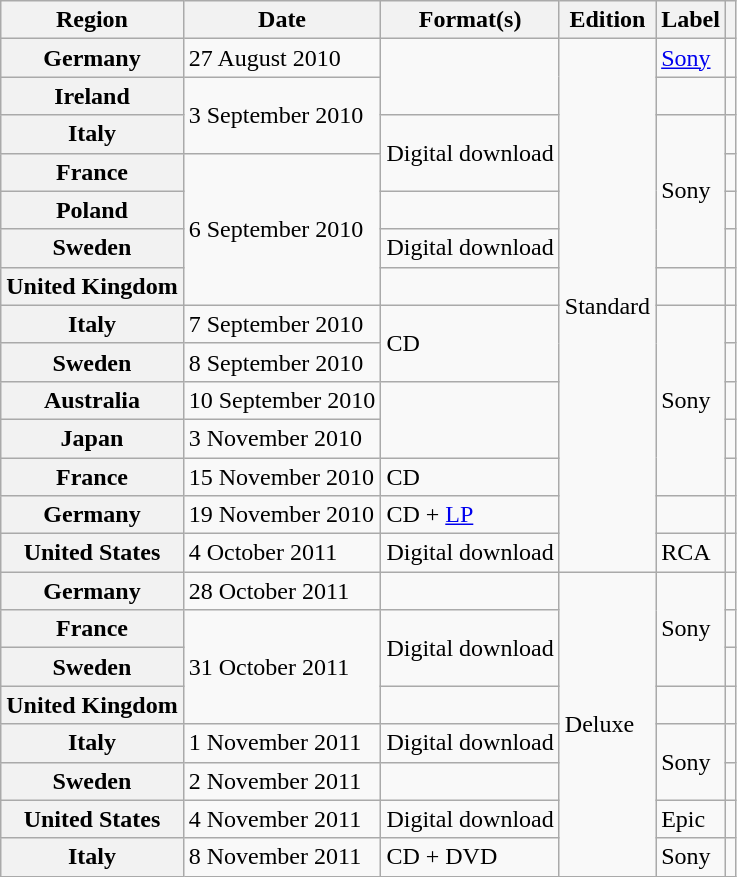<table class="wikitable plainrowheaders">
<tr>
<th scope="col">Region</th>
<th scope="col">Date</th>
<th scope="col">Format(s)</th>
<th scope="col">Edition</th>
<th scope="col">Label</th>
<th scope="col"></th>
</tr>
<tr>
<th scope="row">Germany</th>
<td>27 August 2010</td>
<td rowspan="2"></td>
<td rowspan="14">Standard</td>
<td><a href='#'>Sony</a></td>
<td align="center"></td>
</tr>
<tr>
<th scope="row">Ireland</th>
<td rowspan="2">3 September 2010</td>
<td></td>
<td align="center"></td>
</tr>
<tr>
<th scope="row">Italy</th>
<td rowspan="2">Digital download</td>
<td rowspan="4">Sony</td>
<td align="center"></td>
</tr>
<tr>
<th scope="row">France</th>
<td rowspan="4">6 September 2010</td>
<td align="center"></td>
</tr>
<tr>
<th scope="row">Poland</th>
<td></td>
<td align="center"></td>
</tr>
<tr>
<th scope="row">Sweden</th>
<td>Digital download</td>
<td align="center"></td>
</tr>
<tr>
<th scope="row">United Kingdom</th>
<td></td>
<td></td>
<td align="center"></td>
</tr>
<tr>
<th scope="row">Italy</th>
<td>7 September 2010</td>
<td rowspan="2">CD</td>
<td rowspan="5">Sony</td>
<td align="center"></td>
</tr>
<tr>
<th scope="row">Sweden</th>
<td>8 September 2010</td>
<td align="center"></td>
</tr>
<tr>
<th scope="row">Australia</th>
<td>10 September 2010</td>
<td rowspan="2"></td>
<td align="center"></td>
</tr>
<tr>
<th scope="row">Japan</th>
<td>3 November 2010</td>
<td align="center"></td>
</tr>
<tr>
<th scope="row">France</th>
<td>15 November 2010</td>
<td>CD</td>
<td align="center"></td>
</tr>
<tr>
<th scope="row">Germany</th>
<td>19 November 2010</td>
<td>CD + <a href='#'>LP</a></td>
<td></td>
<td align="center"></td>
</tr>
<tr>
<th scope="row">United States</th>
<td>4 October 2011</td>
<td>Digital download</td>
<td>RCA</td>
<td align="center"></td>
</tr>
<tr>
<th scope="row">Germany</th>
<td>28 October 2011</td>
<td></td>
<td rowspan="8">Deluxe</td>
<td rowspan="3">Sony</td>
<td align="center"></td>
</tr>
<tr>
<th scope="row">France</th>
<td rowspan="3">31 October 2011</td>
<td rowspan="2">Digital download</td>
<td align="center"></td>
</tr>
<tr>
<th scope="row">Sweden</th>
<td align="center"></td>
</tr>
<tr>
<th scope="row">United Kingdom</th>
<td></td>
<td></td>
<td align="center"></td>
</tr>
<tr>
<th scope="row">Italy</th>
<td>1 November 2011</td>
<td>Digital download</td>
<td rowspan="2">Sony</td>
<td align="center"></td>
</tr>
<tr>
<th scope="row">Sweden</th>
<td>2 November 2011</td>
<td></td>
<td align="center"></td>
</tr>
<tr>
<th scope="row">United States</th>
<td>4 November 2011</td>
<td>Digital download</td>
<td>Epic</td>
<td align="center"></td>
</tr>
<tr>
<th scope="row">Italy</th>
<td>8 November 2011</td>
<td>CD + DVD</td>
<td>Sony</td>
<td align="center"></td>
</tr>
</table>
